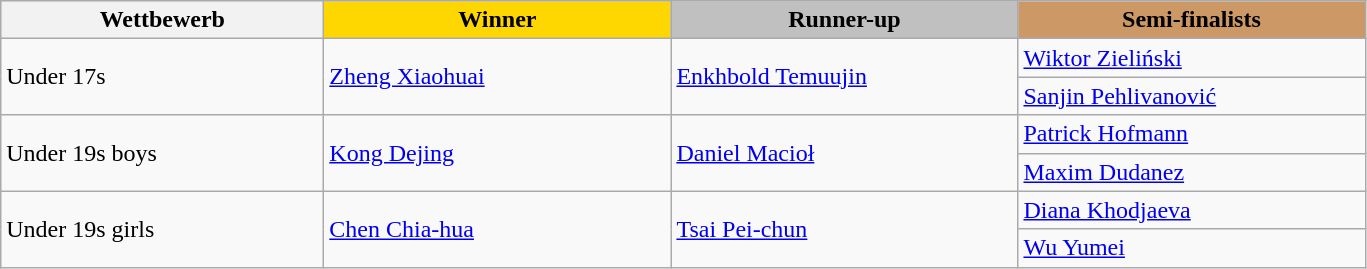<table class="wikitable sortable">
<tr style="background:#EFEFEF;">
<th style="width:13em">Wettbewerb</th>
<th style="background:gold; width:14em;">Winner</th>
<th style="background:silver; width:14em;">Runner-up</th>
<th style="background:#CC9966; width:14em;">Semi-finalists</th>
</tr>
<tr>
<td rowspan="2">Under 17s</td>
<td rowspan="2"> <a href='#'>Zheng Xiaohuai</a></td>
<td rowspan="2"> <a href='#'>Enkhbold Temuujin</a></td>
<td> <a href='#'>Wiktor Zieliński</a></td>
</tr>
<tr>
<td> <a href='#'>Sanjin Pehlivanović</a></td>
</tr>
<tr>
<td rowspan="2">Under 19s boys</td>
<td rowspan="2"> <a href='#'>Kong Dejing</a></td>
<td rowspan="2"> <a href='#'>Daniel Macioł</a></td>
<td> <a href='#'>Patrick Hofmann</a></td>
</tr>
<tr>
<td> <a href='#'>Maxim Dudanez</a></td>
</tr>
<tr>
<td rowspan="2">Under 19s girls</td>
<td rowspan="2"> <a href='#'>Chen Chia-hua</a></td>
<td rowspan="2"> <a href='#'>Tsai Pei-chun</a></td>
<td> <a href='#'>Diana Khodjaeva</a></td>
</tr>
<tr>
<td> <a href='#'>Wu Yumei</a></td>
</tr>
</table>
